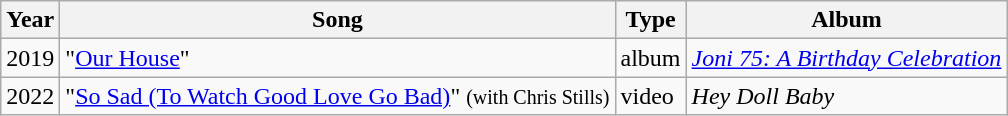<table class="wikitable">
<tr>
<th>Year</th>
<th>Song</th>
<th>Type</th>
<th>Album</th>
</tr>
<tr>
<td>2019</td>
<td>"<a href='#'>Our House</a>"</td>
<td>album</td>
<td><em><a href='#'>Joni 75: A Birthday Celebration</a></em></td>
</tr>
<tr>
<td>2022</td>
<td>"<a href='#'>So Sad (To Watch Good Love Go Bad)</a>" <small>(with Chris Stills)</small></td>
<td>video</td>
<td><em>Hey Doll Baby</em></td>
</tr>
</table>
